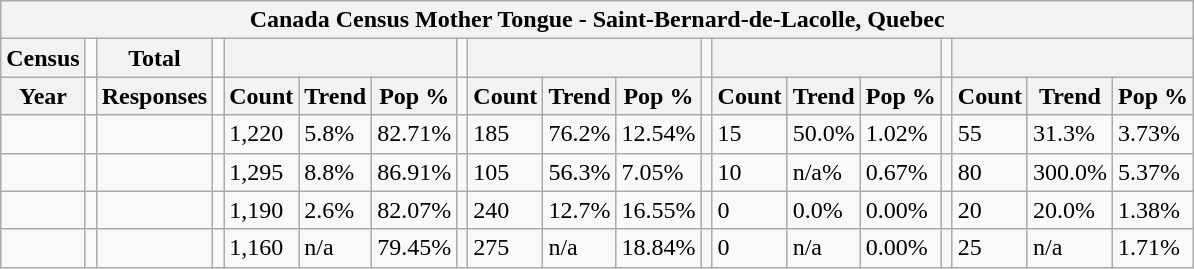<table class="wikitable">
<tr>
<th colspan="19">Canada Census Mother Tongue - Saint-Bernard-de-Lacolle, Quebec</th>
</tr>
<tr>
<th>Census</th>
<td></td>
<th>Total</th>
<td colspan="1"></td>
<th colspan="3"></th>
<td colspan="1"></td>
<th colspan="3"></th>
<td colspan="1"></td>
<th colspan="3"></th>
<td colspan="1"></td>
<th colspan="3"></th>
</tr>
<tr>
<th>Year</th>
<td></td>
<th>Responses</th>
<td></td>
<th>Count</th>
<th>Trend</th>
<th>Pop %</th>
<td></td>
<th>Count</th>
<th>Trend</th>
<th>Pop %</th>
<td></td>
<th>Count</th>
<th>Trend</th>
<th>Pop %</th>
<td></td>
<th>Count</th>
<th>Trend</th>
<th>Pop %</th>
</tr>
<tr>
<td></td>
<td></td>
<td></td>
<td></td>
<td>1,220</td>
<td> 5.8%</td>
<td>82.71%</td>
<td></td>
<td>185</td>
<td> 76.2%</td>
<td>12.54%</td>
<td></td>
<td>15</td>
<td> 50.0%</td>
<td>1.02%</td>
<td></td>
<td>55</td>
<td> 31.3%</td>
<td>3.73%</td>
</tr>
<tr>
<td></td>
<td></td>
<td></td>
<td></td>
<td>1,295</td>
<td> 8.8%</td>
<td>86.91%</td>
<td></td>
<td>105</td>
<td> 56.3%</td>
<td>7.05%</td>
<td></td>
<td>10</td>
<td> n/a%</td>
<td>0.67%</td>
<td></td>
<td>80</td>
<td> 300.0%</td>
<td>5.37%</td>
</tr>
<tr>
<td></td>
<td></td>
<td></td>
<td></td>
<td>1,190</td>
<td> 2.6%</td>
<td>82.07%</td>
<td></td>
<td>240</td>
<td> 12.7%</td>
<td>16.55%</td>
<td></td>
<td>0</td>
<td> 0.0%</td>
<td>0.00%</td>
<td></td>
<td>20</td>
<td> 20.0%</td>
<td>1.38%</td>
</tr>
<tr>
<td></td>
<td></td>
<td></td>
<td></td>
<td>1,160</td>
<td>n/a</td>
<td>79.45%</td>
<td></td>
<td>275</td>
<td>n/a</td>
<td>18.84%</td>
<td></td>
<td>0</td>
<td>n/a</td>
<td>0.00%</td>
<td></td>
<td>25</td>
<td>n/a</td>
<td>1.71%</td>
</tr>
</table>
